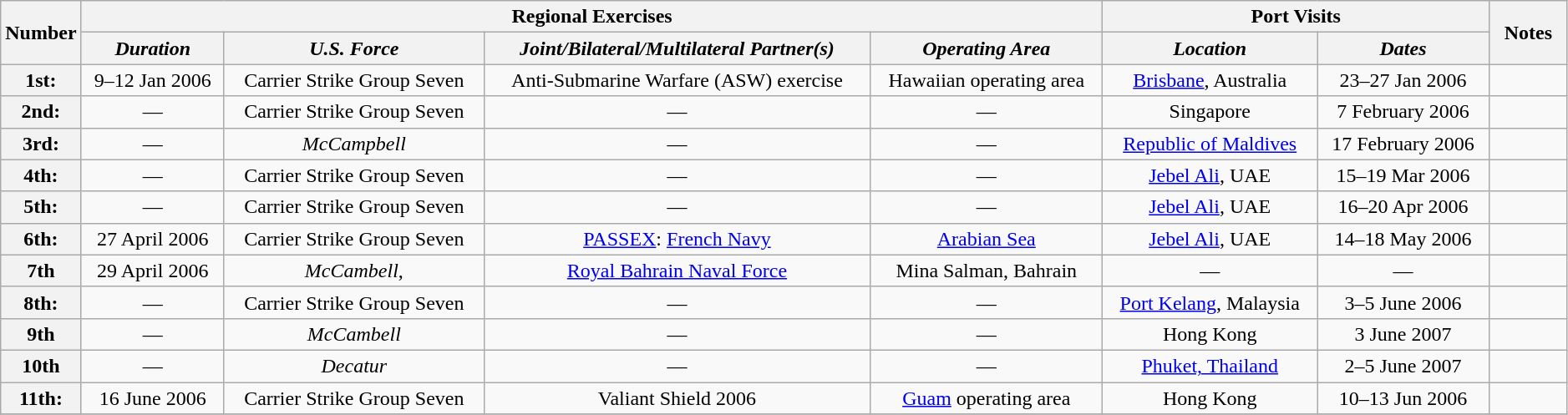<table class="wikitable" style="text-align:center" width=99%>
<tr>
<th rowspan="2" width="5%">Number</th>
<th colspan="4" align="center">Regional Exercises</th>
<th colspan="2" align="center">Port Visits</th>
<th rowspan="2" width="5%">Notes</th>
</tr>
<tr>
<th align="center"><em>Duration</em></th>
<th align="center"><em>U.S. Force</em></th>
<th align="center"><em>Joint/Bilateral/Multilateral Partner(s)</em></th>
<th align="center"><em>Operating Area</em></th>
<th align="center"><em>Location</em></th>
<th align="center"><em>Dates</em></th>
</tr>
<tr>
<th>1st:</th>
<td>9–12 Jan 2006</td>
<td>Carrier Strike Group Seven</td>
<td>Anti-Submarine Warfare (ASW) exercise</td>
<td>Hawaiian operating area</td>
<td><a href='#'>Brisbane</a>, Australia</td>
<td>23–27 Jan 2006</td>
<td></td>
</tr>
<tr>
<th>2nd:</th>
<td>—</td>
<td>Carrier Strike Group Seven</td>
<td>—</td>
<td>—</td>
<td>Singapore</td>
<td>7 February 2006</td>
<td></td>
</tr>
<tr>
<th>3rd:</th>
<td>—</td>
<td><em>McCampbell</em></td>
<td>—</td>
<td>—</td>
<td><a href='#'>Republic of Maldives</a></td>
<td>17 February 2006</td>
<td></td>
</tr>
<tr>
<th>4th:</th>
<td>—</td>
<td>Carrier Strike Group Seven</td>
<td>—</td>
<td>—</td>
<td><a href='#'>Jebel Ali</a>, UAE</td>
<td>15–19 Mar 2006</td>
<td></td>
</tr>
<tr>
<th>5th:</th>
<td>—</td>
<td>Carrier Strike Group Seven</td>
<td>—</td>
<td>—</td>
<td><a href='#'>Jebel Ali</a>, UAE</td>
<td>16–20 Apr 2006</td>
<td></td>
</tr>
<tr>
<th>6th:</th>
<td>27 April 2006</td>
<td>Carrier Strike Group Seven</td>
<td><a href='#'>PASSEX</a>:  <a href='#'>French Navy</a></td>
<td><a href='#'>Arabian Sea</a></td>
<td><a href='#'>Jebel Ali</a>, UAE</td>
<td>14–18 May 2006</td>
<td></td>
</tr>
<tr>
<th>7th</th>
<td>29 April 2006</td>
<td><em>McCambell</em>, </td>
<td><a href='#'>Royal Bahrain Naval Force</a></td>
<td>Mina Salman, Bahrain</td>
<td>—</td>
<td>—</td>
<td></td>
</tr>
<tr>
<th>8th:</th>
<td>—</td>
<td>Carrier Strike Group Seven</td>
<td>—</td>
<td>—</td>
<td><a href='#'>Port Kelang</a>, Malaysia</td>
<td>3–5 June 2006</td>
<td></td>
</tr>
<tr>
<th>9th</th>
<td>—</td>
<td><em>McCambell</em></td>
<td>—</td>
<td>—</td>
<td>Hong Kong</td>
<td>3 June 2007</td>
<td></td>
</tr>
<tr>
<th>10th</th>
<td>—</td>
<td><em>Decatur</em></td>
<td>—</td>
<td>—</td>
<td><a href='#'>Phuket, Thailand</a></td>
<td>2–5 June 2007</td>
<td></td>
</tr>
<tr>
<th>11th:</th>
<td>16 June 2006</td>
<td>Carrier Strike Group Seven</td>
<td>Valiant Shield 2006</td>
<td><a href='#'>Guam</a> operating area</td>
<td>Hong Kong</td>
<td>10–13 Jun 2006</td>
<td></td>
</tr>
<tr>
</tr>
</table>
